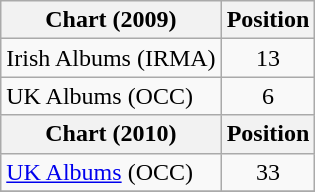<table class="wikitable">
<tr>
<th>Chart (2009)</th>
<th>Position</th>
</tr>
<tr>
<td>Irish Albums (IRMA)</td>
<td align="center">13</td>
</tr>
<tr>
<td>UK Albums (OCC)</td>
<td style="text-align:center;">6</td>
</tr>
<tr>
<th>Chart (2010)</th>
<th>Position</th>
</tr>
<tr>
<td><a href='#'>UK Albums</a> (OCC)</td>
<td style="text-align:center;">33</td>
</tr>
<tr>
</tr>
</table>
